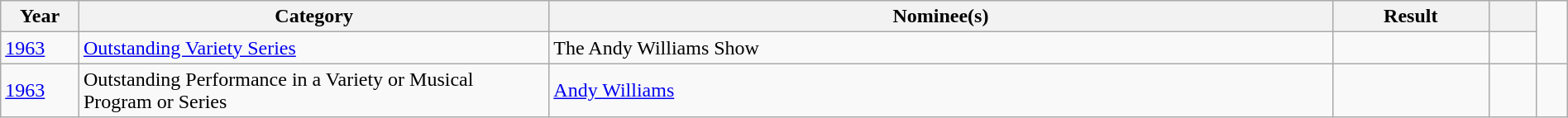<table class="wikitable plainrowheaders" width=100%>
<tr>
<th scope="col" width="5%">Year</th>
<th scope="col" width="30%">Category</th>
<th scope="col" width="50%">Nominee(s)</th>
<th scope="col" width="10%">Result</th>
<th scope="col" width="3%"></th>
</tr>
<tr>
<td><a href='#'>1963</a></td>
<td><a href='#'>Outstanding Variety Series</a></td>
<td>The Andy Williams Show</td>
<td></td>
<td></td>
</tr>
<tr>
<td><a href='#'>1963</a></td>
<td Primetime Emmy Award for Outstanding Performance in a Variety or Musical Program or Series>Outstanding Performance in a Variety or Musical Program or Series</td>
<td><a href='#'>Andy Williams</a></td>
<td></td>
<td></td>
<td> </td>
</tr>
</table>
